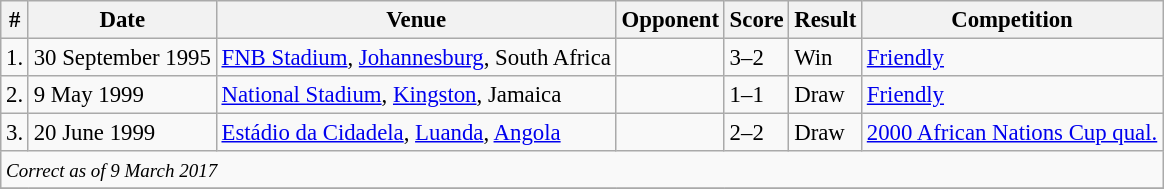<table class="wikitable" style="font-size:95%;">
<tr>
<th>#</th>
<th>Date</th>
<th>Venue</th>
<th>Opponent</th>
<th>Score</th>
<th>Result</th>
<th>Competition</th>
</tr>
<tr>
<td>1.</td>
<td>30 September 1995</td>
<td><a href='#'>FNB Stadium</a>, <a href='#'>Johannesburg</a>, South Africa</td>
<td></td>
<td>3–2</td>
<td>Win</td>
<td><a href='#'>Friendly</a></td>
</tr>
<tr>
<td>2.</td>
<td>9 May 1999</td>
<td><a href='#'>National Stadium</a>, <a href='#'>Kingston</a>, Jamaica</td>
<td></td>
<td>1–1</td>
<td>Draw</td>
<td><a href='#'>Friendly</a></td>
</tr>
<tr>
<td>3.</td>
<td>20 June 1999</td>
<td><a href='#'>Estádio da Cidadela</a>, <a href='#'>Luanda</a>, <a href='#'>Angola</a></td>
<td></td>
<td>2–2</td>
<td>Draw</td>
<td><a href='#'>2000 African Nations Cup qual.</a></td>
</tr>
<tr>
<td colspan="12"><small><em>Correct as of 9 March 2017</em></small></td>
</tr>
<tr>
</tr>
</table>
